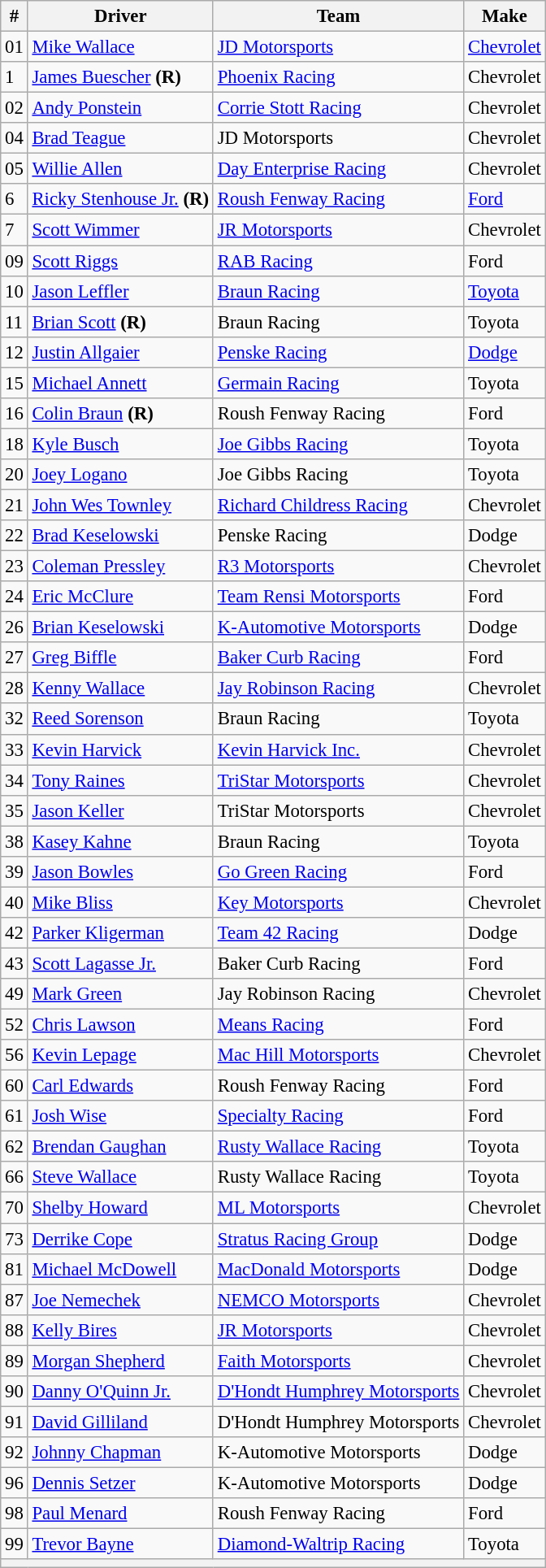<table class="wikitable" style="font-size:95%">
<tr>
<th>#</th>
<th>Driver</th>
<th>Team</th>
<th>Make</th>
</tr>
<tr>
<td>01</td>
<td><a href='#'>Mike Wallace</a></td>
<td><a href='#'>JD Motorsports</a></td>
<td><a href='#'>Chevrolet</a></td>
</tr>
<tr>
<td>1</td>
<td><a href='#'>James Buescher</a> <strong>(R)</strong></td>
<td><a href='#'>Phoenix Racing</a></td>
<td>Chevrolet</td>
</tr>
<tr>
<td>02</td>
<td><a href='#'>Andy Ponstein</a></td>
<td><a href='#'>Corrie Stott Racing</a></td>
<td>Chevrolet</td>
</tr>
<tr>
<td>04</td>
<td><a href='#'>Brad Teague</a></td>
<td>JD Motorsports</td>
<td>Chevrolet</td>
</tr>
<tr>
<td>05</td>
<td><a href='#'>Willie Allen</a></td>
<td><a href='#'>Day Enterprise Racing</a></td>
<td>Chevrolet</td>
</tr>
<tr>
<td>6</td>
<td><a href='#'>Ricky Stenhouse Jr.</a> <strong>(R)</strong></td>
<td><a href='#'>Roush Fenway Racing</a></td>
<td><a href='#'>Ford</a></td>
</tr>
<tr>
<td>7</td>
<td><a href='#'>Scott Wimmer</a></td>
<td><a href='#'>JR Motorsports</a></td>
<td>Chevrolet</td>
</tr>
<tr>
<td>09</td>
<td><a href='#'>Scott Riggs</a></td>
<td><a href='#'>RAB Racing</a></td>
<td>Ford</td>
</tr>
<tr>
<td>10</td>
<td><a href='#'>Jason Leffler</a></td>
<td><a href='#'>Braun Racing</a></td>
<td><a href='#'>Toyota</a></td>
</tr>
<tr>
<td>11</td>
<td><a href='#'>Brian Scott</a> <strong>(R)</strong></td>
<td>Braun Racing</td>
<td>Toyota</td>
</tr>
<tr>
<td>12</td>
<td><a href='#'>Justin Allgaier</a></td>
<td><a href='#'>Penske Racing</a></td>
<td><a href='#'>Dodge</a></td>
</tr>
<tr>
<td>15</td>
<td><a href='#'>Michael Annett</a></td>
<td><a href='#'>Germain Racing</a></td>
<td>Toyota</td>
</tr>
<tr>
<td>16</td>
<td><a href='#'>Colin Braun</a> <strong>(R)</strong></td>
<td>Roush Fenway Racing</td>
<td>Ford</td>
</tr>
<tr>
<td>18</td>
<td><a href='#'>Kyle Busch</a></td>
<td><a href='#'>Joe Gibbs Racing</a></td>
<td>Toyota</td>
</tr>
<tr>
<td>20</td>
<td><a href='#'>Joey Logano</a></td>
<td>Joe Gibbs Racing</td>
<td>Toyota</td>
</tr>
<tr>
<td>21</td>
<td><a href='#'>John Wes Townley</a></td>
<td><a href='#'>Richard Childress Racing</a></td>
<td>Chevrolet</td>
</tr>
<tr>
<td>22</td>
<td><a href='#'>Brad Keselowski</a></td>
<td>Penske Racing</td>
<td>Dodge</td>
</tr>
<tr>
<td>23</td>
<td><a href='#'>Coleman Pressley</a></td>
<td><a href='#'>R3 Motorsports</a></td>
<td>Chevrolet</td>
</tr>
<tr>
<td>24</td>
<td><a href='#'>Eric McClure</a></td>
<td><a href='#'>Team Rensi Motorsports</a></td>
<td>Ford</td>
</tr>
<tr>
<td>26</td>
<td><a href='#'>Brian Keselowski</a></td>
<td><a href='#'>K-Automotive Motorsports</a></td>
<td>Dodge</td>
</tr>
<tr>
<td>27</td>
<td><a href='#'>Greg Biffle</a></td>
<td><a href='#'>Baker Curb Racing</a></td>
<td>Ford</td>
</tr>
<tr>
<td>28</td>
<td><a href='#'>Kenny Wallace</a></td>
<td><a href='#'>Jay Robinson Racing</a></td>
<td>Chevrolet</td>
</tr>
<tr>
<td>32</td>
<td><a href='#'>Reed Sorenson</a></td>
<td>Braun Racing</td>
<td>Toyota</td>
</tr>
<tr>
<td>33</td>
<td><a href='#'>Kevin Harvick</a></td>
<td><a href='#'>Kevin Harvick Inc.</a></td>
<td>Chevrolet</td>
</tr>
<tr>
<td>34</td>
<td><a href='#'>Tony Raines</a></td>
<td><a href='#'>TriStar Motorsports</a></td>
<td>Chevrolet</td>
</tr>
<tr>
<td>35</td>
<td><a href='#'>Jason Keller</a></td>
<td>TriStar Motorsports</td>
<td>Chevrolet</td>
</tr>
<tr>
<td>38</td>
<td><a href='#'>Kasey Kahne</a></td>
<td>Braun Racing</td>
<td>Toyota</td>
</tr>
<tr>
<td>39</td>
<td><a href='#'>Jason Bowles</a></td>
<td><a href='#'>Go Green Racing</a></td>
<td>Ford</td>
</tr>
<tr>
<td>40</td>
<td><a href='#'>Mike Bliss</a></td>
<td><a href='#'>Key Motorsports</a></td>
<td>Chevrolet</td>
</tr>
<tr>
<td>42</td>
<td><a href='#'>Parker Kligerman</a></td>
<td><a href='#'>Team 42 Racing</a></td>
<td>Dodge</td>
</tr>
<tr>
<td>43</td>
<td><a href='#'>Scott Lagasse Jr.</a></td>
<td>Baker Curb Racing</td>
<td>Ford</td>
</tr>
<tr>
<td>49</td>
<td><a href='#'>Mark Green</a></td>
<td>Jay Robinson Racing</td>
<td>Chevrolet</td>
</tr>
<tr>
<td>52</td>
<td><a href='#'>Chris Lawson</a></td>
<td><a href='#'>Means Racing</a></td>
<td>Ford</td>
</tr>
<tr>
<td>56</td>
<td><a href='#'>Kevin Lepage</a></td>
<td><a href='#'>Mac Hill Motorsports</a></td>
<td>Chevrolet</td>
</tr>
<tr>
<td>60</td>
<td><a href='#'>Carl Edwards</a></td>
<td>Roush Fenway Racing</td>
<td>Ford</td>
</tr>
<tr>
<td>61</td>
<td><a href='#'>Josh Wise</a></td>
<td><a href='#'>Specialty Racing</a></td>
<td>Ford</td>
</tr>
<tr>
<td>62</td>
<td><a href='#'>Brendan Gaughan</a></td>
<td><a href='#'>Rusty Wallace Racing</a></td>
<td>Toyota</td>
</tr>
<tr>
<td>66</td>
<td><a href='#'>Steve Wallace</a></td>
<td>Rusty Wallace Racing</td>
<td>Toyota</td>
</tr>
<tr>
<td>70</td>
<td><a href='#'>Shelby Howard</a></td>
<td><a href='#'>ML Motorsports</a></td>
<td>Chevrolet</td>
</tr>
<tr>
<td>73</td>
<td><a href='#'>Derrike Cope</a></td>
<td><a href='#'>Stratus Racing Group</a></td>
<td>Dodge</td>
</tr>
<tr>
<td>81</td>
<td><a href='#'>Michael McDowell</a></td>
<td><a href='#'>MacDonald Motorsports</a></td>
<td>Dodge</td>
</tr>
<tr>
<td>87</td>
<td><a href='#'>Joe Nemechek</a></td>
<td><a href='#'>NEMCO Motorsports</a></td>
<td>Chevrolet</td>
</tr>
<tr>
<td>88</td>
<td><a href='#'>Kelly Bires</a></td>
<td><a href='#'>JR Motorsports</a></td>
<td>Chevrolet</td>
</tr>
<tr>
<td>89</td>
<td><a href='#'>Morgan Shepherd</a></td>
<td><a href='#'>Faith Motorsports</a></td>
<td>Chevrolet</td>
</tr>
<tr>
<td>90</td>
<td><a href='#'>Danny O'Quinn Jr.</a></td>
<td><a href='#'>D'Hondt Humphrey Motorsports</a></td>
<td>Chevrolet</td>
</tr>
<tr>
<td>91</td>
<td><a href='#'>David Gilliland</a></td>
<td>D'Hondt Humphrey Motorsports</td>
<td>Chevrolet</td>
</tr>
<tr>
<td>92</td>
<td><a href='#'>Johnny Chapman</a></td>
<td>K-Automotive Motorsports</td>
<td>Dodge</td>
</tr>
<tr>
<td>96</td>
<td><a href='#'>Dennis Setzer</a></td>
<td>K-Automotive Motorsports</td>
<td>Dodge</td>
</tr>
<tr>
<td>98</td>
<td><a href='#'>Paul Menard</a></td>
<td>Roush Fenway Racing</td>
<td>Ford</td>
</tr>
<tr>
<td>99</td>
<td><a href='#'>Trevor Bayne</a></td>
<td><a href='#'>Diamond-Waltrip Racing</a></td>
<td>Toyota</td>
</tr>
<tr>
<th colspan="4"></th>
</tr>
</table>
